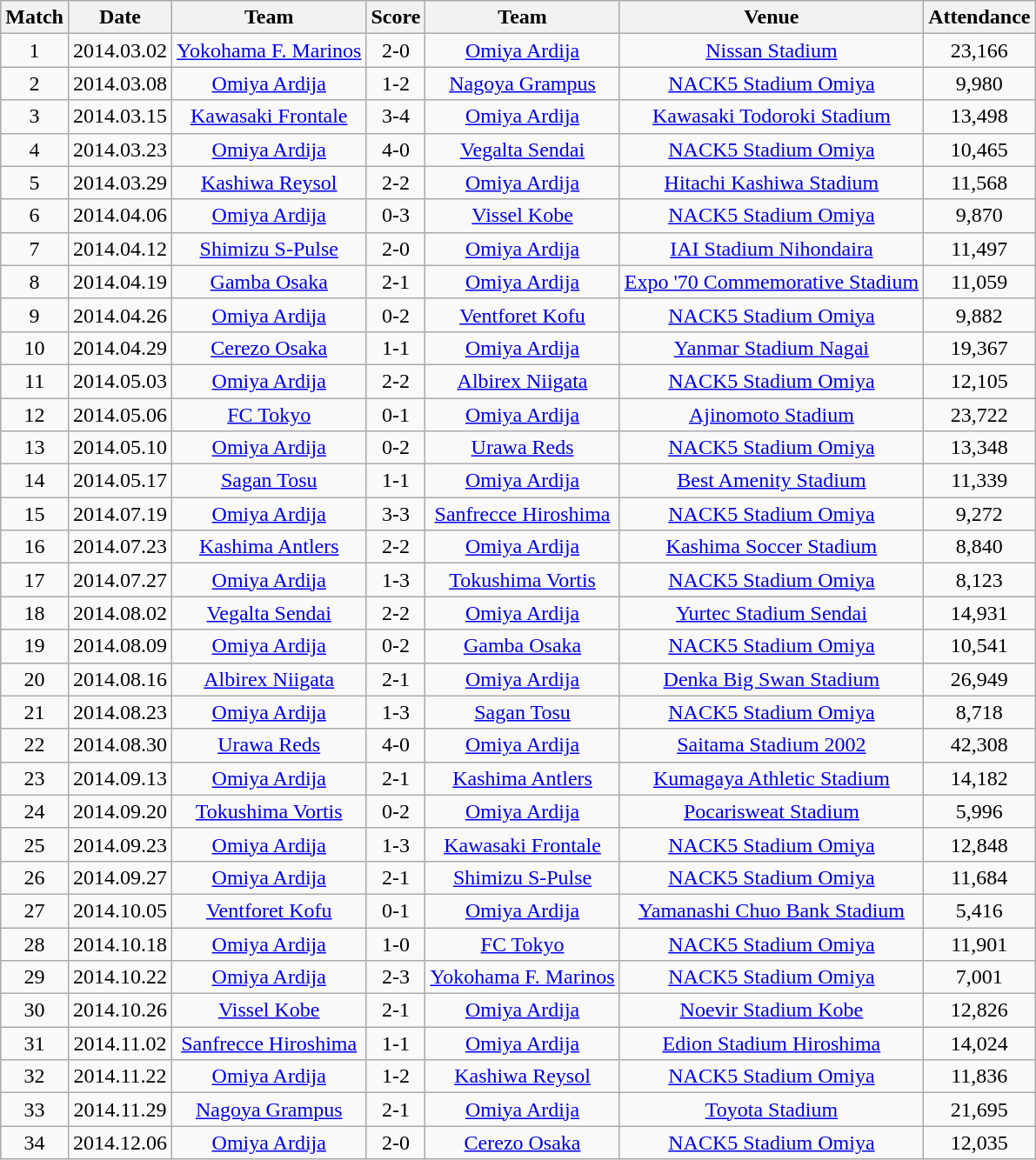<table class="wikitable" style="text-align:center;">
<tr>
<th>Match</th>
<th>Date</th>
<th>Team</th>
<th>Score</th>
<th>Team</th>
<th>Venue</th>
<th>Attendance</th>
</tr>
<tr>
<td>1</td>
<td>2014.03.02</td>
<td><a href='#'>Yokohama F. Marinos</a></td>
<td>2-0</td>
<td><a href='#'>Omiya Ardija</a></td>
<td><a href='#'>Nissan Stadium</a></td>
<td>23,166</td>
</tr>
<tr>
<td>2</td>
<td>2014.03.08</td>
<td><a href='#'>Omiya Ardija</a></td>
<td>1-2</td>
<td><a href='#'>Nagoya Grampus</a></td>
<td><a href='#'>NACK5 Stadium Omiya</a></td>
<td>9,980</td>
</tr>
<tr>
<td>3</td>
<td>2014.03.15</td>
<td><a href='#'>Kawasaki Frontale</a></td>
<td>3-4</td>
<td><a href='#'>Omiya Ardija</a></td>
<td><a href='#'>Kawasaki Todoroki Stadium</a></td>
<td>13,498</td>
</tr>
<tr>
<td>4</td>
<td>2014.03.23</td>
<td><a href='#'>Omiya Ardija</a></td>
<td>4-0</td>
<td><a href='#'>Vegalta Sendai</a></td>
<td><a href='#'>NACK5 Stadium Omiya</a></td>
<td>10,465</td>
</tr>
<tr>
<td>5</td>
<td>2014.03.29</td>
<td><a href='#'>Kashiwa Reysol</a></td>
<td>2-2</td>
<td><a href='#'>Omiya Ardija</a></td>
<td><a href='#'>Hitachi Kashiwa Stadium</a></td>
<td>11,568</td>
</tr>
<tr>
<td>6</td>
<td>2014.04.06</td>
<td><a href='#'>Omiya Ardija</a></td>
<td>0-3</td>
<td><a href='#'>Vissel Kobe</a></td>
<td><a href='#'>NACK5 Stadium Omiya</a></td>
<td>9,870</td>
</tr>
<tr>
<td>7</td>
<td>2014.04.12</td>
<td><a href='#'>Shimizu S-Pulse</a></td>
<td>2-0</td>
<td><a href='#'>Omiya Ardija</a></td>
<td><a href='#'>IAI Stadium Nihondaira</a></td>
<td>11,497</td>
</tr>
<tr>
<td>8</td>
<td>2014.04.19</td>
<td><a href='#'>Gamba Osaka</a></td>
<td>2-1</td>
<td><a href='#'>Omiya Ardija</a></td>
<td><a href='#'>Expo '70 Commemorative Stadium</a></td>
<td>11,059</td>
</tr>
<tr>
<td>9</td>
<td>2014.04.26</td>
<td><a href='#'>Omiya Ardija</a></td>
<td>0-2</td>
<td><a href='#'>Ventforet Kofu</a></td>
<td><a href='#'>NACK5 Stadium Omiya</a></td>
<td>9,882</td>
</tr>
<tr>
<td>10</td>
<td>2014.04.29</td>
<td><a href='#'>Cerezo Osaka</a></td>
<td>1-1</td>
<td><a href='#'>Omiya Ardija</a></td>
<td><a href='#'>Yanmar Stadium Nagai</a></td>
<td>19,367</td>
</tr>
<tr>
<td>11</td>
<td>2014.05.03</td>
<td><a href='#'>Omiya Ardija</a></td>
<td>2-2</td>
<td><a href='#'>Albirex Niigata</a></td>
<td><a href='#'>NACK5 Stadium Omiya</a></td>
<td>12,105</td>
</tr>
<tr>
<td>12</td>
<td>2014.05.06</td>
<td><a href='#'>FC Tokyo</a></td>
<td>0-1</td>
<td><a href='#'>Omiya Ardija</a></td>
<td><a href='#'>Ajinomoto Stadium</a></td>
<td>23,722</td>
</tr>
<tr>
<td>13</td>
<td>2014.05.10</td>
<td><a href='#'>Omiya Ardija</a></td>
<td>0-2</td>
<td><a href='#'>Urawa Reds</a></td>
<td><a href='#'>NACK5 Stadium Omiya</a></td>
<td>13,348</td>
</tr>
<tr>
<td>14</td>
<td>2014.05.17</td>
<td><a href='#'>Sagan Tosu</a></td>
<td>1-1</td>
<td><a href='#'>Omiya Ardija</a></td>
<td><a href='#'>Best Amenity Stadium</a></td>
<td>11,339</td>
</tr>
<tr>
<td>15</td>
<td>2014.07.19</td>
<td><a href='#'>Omiya Ardija</a></td>
<td>3-3</td>
<td><a href='#'>Sanfrecce Hiroshima</a></td>
<td><a href='#'>NACK5 Stadium Omiya</a></td>
<td>9,272</td>
</tr>
<tr>
<td>16</td>
<td>2014.07.23</td>
<td><a href='#'>Kashima Antlers</a></td>
<td>2-2</td>
<td><a href='#'>Omiya Ardija</a></td>
<td><a href='#'>Kashima Soccer Stadium</a></td>
<td>8,840</td>
</tr>
<tr>
<td>17</td>
<td>2014.07.27</td>
<td><a href='#'>Omiya Ardija</a></td>
<td>1-3</td>
<td><a href='#'>Tokushima Vortis</a></td>
<td><a href='#'>NACK5 Stadium Omiya</a></td>
<td>8,123</td>
</tr>
<tr>
<td>18</td>
<td>2014.08.02</td>
<td><a href='#'>Vegalta Sendai</a></td>
<td>2-2</td>
<td><a href='#'>Omiya Ardija</a></td>
<td><a href='#'>Yurtec Stadium Sendai</a></td>
<td>14,931</td>
</tr>
<tr>
<td>19</td>
<td>2014.08.09</td>
<td><a href='#'>Omiya Ardija</a></td>
<td>0-2</td>
<td><a href='#'>Gamba Osaka</a></td>
<td><a href='#'>NACK5 Stadium Omiya</a></td>
<td>10,541</td>
</tr>
<tr>
<td>20</td>
<td>2014.08.16</td>
<td><a href='#'>Albirex Niigata</a></td>
<td>2-1</td>
<td><a href='#'>Omiya Ardija</a></td>
<td><a href='#'>Denka Big Swan Stadium</a></td>
<td>26,949</td>
</tr>
<tr>
<td>21</td>
<td>2014.08.23</td>
<td><a href='#'>Omiya Ardija</a></td>
<td>1-3</td>
<td><a href='#'>Sagan Tosu</a></td>
<td><a href='#'>NACK5 Stadium Omiya</a></td>
<td>8,718</td>
</tr>
<tr>
<td>22</td>
<td>2014.08.30</td>
<td><a href='#'>Urawa Reds</a></td>
<td>4-0</td>
<td><a href='#'>Omiya Ardija</a></td>
<td><a href='#'>Saitama Stadium 2002</a></td>
<td>42,308</td>
</tr>
<tr>
<td>23</td>
<td>2014.09.13</td>
<td><a href='#'>Omiya Ardija</a></td>
<td>2-1</td>
<td><a href='#'>Kashima Antlers</a></td>
<td><a href='#'>Kumagaya Athletic Stadium</a></td>
<td>14,182</td>
</tr>
<tr>
<td>24</td>
<td>2014.09.20</td>
<td><a href='#'>Tokushima Vortis</a></td>
<td>0-2</td>
<td><a href='#'>Omiya Ardija</a></td>
<td><a href='#'>Pocarisweat Stadium</a></td>
<td>5,996</td>
</tr>
<tr>
<td>25</td>
<td>2014.09.23</td>
<td><a href='#'>Omiya Ardija</a></td>
<td>1-3</td>
<td><a href='#'>Kawasaki Frontale</a></td>
<td><a href='#'>NACK5 Stadium Omiya</a></td>
<td>12,848</td>
</tr>
<tr>
<td>26</td>
<td>2014.09.27</td>
<td><a href='#'>Omiya Ardija</a></td>
<td>2-1</td>
<td><a href='#'>Shimizu S-Pulse</a></td>
<td><a href='#'>NACK5 Stadium Omiya</a></td>
<td>11,684</td>
</tr>
<tr>
<td>27</td>
<td>2014.10.05</td>
<td><a href='#'>Ventforet Kofu</a></td>
<td>0-1</td>
<td><a href='#'>Omiya Ardija</a></td>
<td><a href='#'>Yamanashi Chuo Bank Stadium</a></td>
<td>5,416</td>
</tr>
<tr>
<td>28</td>
<td>2014.10.18</td>
<td><a href='#'>Omiya Ardija</a></td>
<td>1-0</td>
<td><a href='#'>FC Tokyo</a></td>
<td><a href='#'>NACK5 Stadium Omiya</a></td>
<td>11,901</td>
</tr>
<tr>
<td>29</td>
<td>2014.10.22</td>
<td><a href='#'>Omiya Ardija</a></td>
<td>2-3</td>
<td><a href='#'>Yokohama F. Marinos</a></td>
<td><a href='#'>NACK5 Stadium Omiya</a></td>
<td>7,001</td>
</tr>
<tr>
<td>30</td>
<td>2014.10.26</td>
<td><a href='#'>Vissel Kobe</a></td>
<td>2-1</td>
<td><a href='#'>Omiya Ardija</a></td>
<td><a href='#'>Noevir Stadium Kobe</a></td>
<td>12,826</td>
</tr>
<tr>
<td>31</td>
<td>2014.11.02</td>
<td><a href='#'>Sanfrecce Hiroshima</a></td>
<td>1-1</td>
<td><a href='#'>Omiya Ardija</a></td>
<td><a href='#'>Edion Stadium Hiroshima</a></td>
<td>14,024</td>
</tr>
<tr>
<td>32</td>
<td>2014.11.22</td>
<td><a href='#'>Omiya Ardija</a></td>
<td>1-2</td>
<td><a href='#'>Kashiwa Reysol</a></td>
<td><a href='#'>NACK5 Stadium Omiya</a></td>
<td>11,836</td>
</tr>
<tr>
<td>33</td>
<td>2014.11.29</td>
<td><a href='#'>Nagoya Grampus</a></td>
<td>2-1</td>
<td><a href='#'>Omiya Ardija</a></td>
<td><a href='#'>Toyota Stadium</a></td>
<td>21,695</td>
</tr>
<tr>
<td>34</td>
<td>2014.12.06</td>
<td><a href='#'>Omiya Ardija</a></td>
<td>2-0</td>
<td><a href='#'>Cerezo Osaka</a></td>
<td><a href='#'>NACK5 Stadium Omiya</a></td>
<td>12,035</td>
</tr>
</table>
